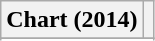<table class="wikitable sortable plainrowheaders" style="text-align:center;">
<tr>
<th scope="col">Chart (2014)</th>
<th scope="col"></th>
</tr>
<tr>
</tr>
<tr>
</tr>
<tr>
</tr>
<tr>
</tr>
<tr>
</tr>
</table>
